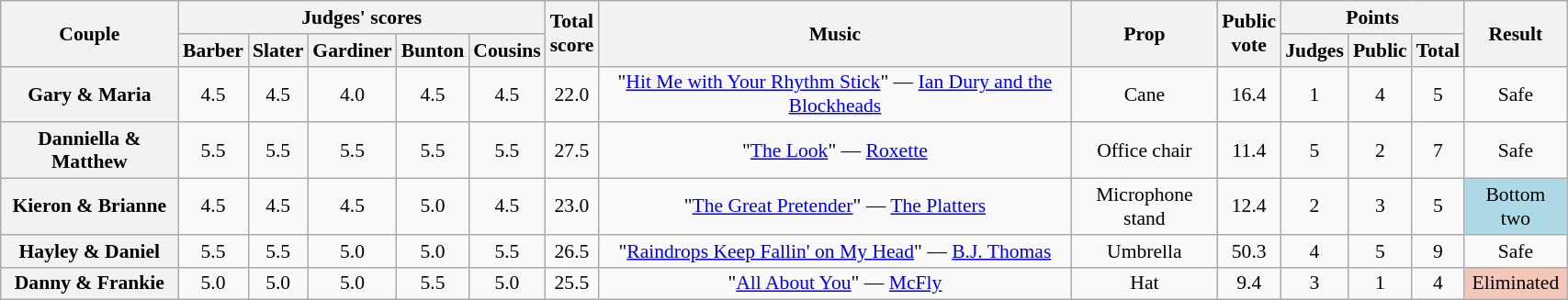<table class="wikitable sortable" style="text-align:center; ; font-size:90%; width:90%">
<tr>
<th scope="col" rowspan=2>Couple</th>
<th scope="col" colspan=5 class="unsortable">Judges' scores</th>
<th scope="col" rowspan=2>Total<br>score</th>
<th scope="col" rowspan=2 class="unsortable">Music</th>
<th scope="col" rowspan=2 class="unsortable">Prop</th>
<th scope="col" rowspan=2>Public<br>vote</th>
<th scope="col" colspan=3>Points</th>
<th scope="col" rowspan=2 class="unsortable">Result</th>
</tr>
<tr>
<th class="unsortable">Barber</th>
<th class="unsortable">Slater</th>
<th class="unsortable">Gardiner</th>
<th class="unsortable">Bunton</th>
<th class="unsortable">Cousins</th>
<th class="unsortable">Judges</th>
<th class="unsortable">Public</th>
<th>Total</th>
</tr>
<tr>
<th scope="row">Gary & Maria</th>
<td style="text-align:center;">4.5</td>
<td style="text-align:center;">4.5</td>
<td style="text-align:center;">4.0</td>
<td style="text-align:center;">4.5</td>
<td style="text-align:center;">4.5</td>
<td style="text-align:center;">22.0</td>
<td style="text-align:center;">"<a href='#'>Hit Me with Your Rhythm Stick</a>" — <a href='#'>Ian Dury and the Blockheads</a></td>
<td style="text-align:center;">Cane</td>
<td>16.4</td>
<td style="text-align:center;">1</td>
<td style="text-align:center;">4</td>
<td style="text-align:center;">5</td>
<td style="text-align:center;">Safe</td>
</tr>
<tr>
<th scope="row">Danniella & Matthew</th>
<td style="text-align:center;">5.5</td>
<td style="text-align:center;">5.5</td>
<td style="text-align:center;">5.5</td>
<td style="text-align:center;">5.5</td>
<td style="text-align:center;">5.5</td>
<td style="text-align:center;">27.5</td>
<td style="text-align:center;">"<a href='#'>The Look</a>" — <a href='#'>Roxette</a></td>
<td style="text-align:center;">Office chair</td>
<td>11.4</td>
<td style="text-align:center;">5</td>
<td style="text-align:center;">2</td>
<td style="text-align:center;">7</td>
<td style="text-align:center;">Safe</td>
</tr>
<tr>
<th scope="row">Kieron & Brianne</th>
<td style="text-align:center;">4.5</td>
<td style="text-align:center;">4.5</td>
<td style="text-align:center;">4.5</td>
<td style="text-align:center;">5.0</td>
<td style="text-align:center;">4.5</td>
<td style="text-align:center;">23.0</td>
<td style="text-align:center;">"<a href='#'>The Great Pretender</a>" — <a href='#'>The Platters</a></td>
<td style="text-align:center;">Microphone stand</td>
<td>12.4</td>
<td style="text-align:center;">2</td>
<td style="text-align:center;">3</td>
<td style="text-align:center;">5</td>
<td bgcolor=lightblue>Bottom two</td>
</tr>
<tr>
<th scope="row">Hayley & Daniel</th>
<td style="text-align:center;">5.5</td>
<td style="text-align:center;">5.5</td>
<td style="text-align:center;">5.0</td>
<td style="text-align:center;">5.0</td>
<td style="text-align:center;">5.5</td>
<td style="text-align:center;">26.5</td>
<td style="text-align:center;">"<a href='#'>Raindrops Keep Fallin' on My Head</a>" — <a href='#'>B.J. Thomas</a></td>
<td style="text-align:center;">Umbrella</td>
<td>50.3</td>
<td style="text-align:center;">4</td>
<td style="text-align:center;">5</td>
<td style="text-align:center;">9</td>
<td style="text-align:center;">Safe</td>
</tr>
<tr>
<th scope="row">Danny & Frankie</th>
<td style="text-align:center;">5.0</td>
<td style="text-align:center;">5.0</td>
<td style="text-align:center;">5.0</td>
<td style="text-align:center;">5.5</td>
<td style="text-align:center;">5.0</td>
<td style="text-align:center;">25.5</td>
<td style="text-align:center;">"<a href='#'>All About You</a>" — <a href='#'>McFly</a></td>
<td style="text-align:center;">Hat</td>
<td>9.4</td>
<td style="text-align:center;">3</td>
<td style="text-align:center;">1</td>
<td style="text-align:center;">4</td>
<td bgcolor="f4c7b8">Eliminated</td>
</tr>
</table>
